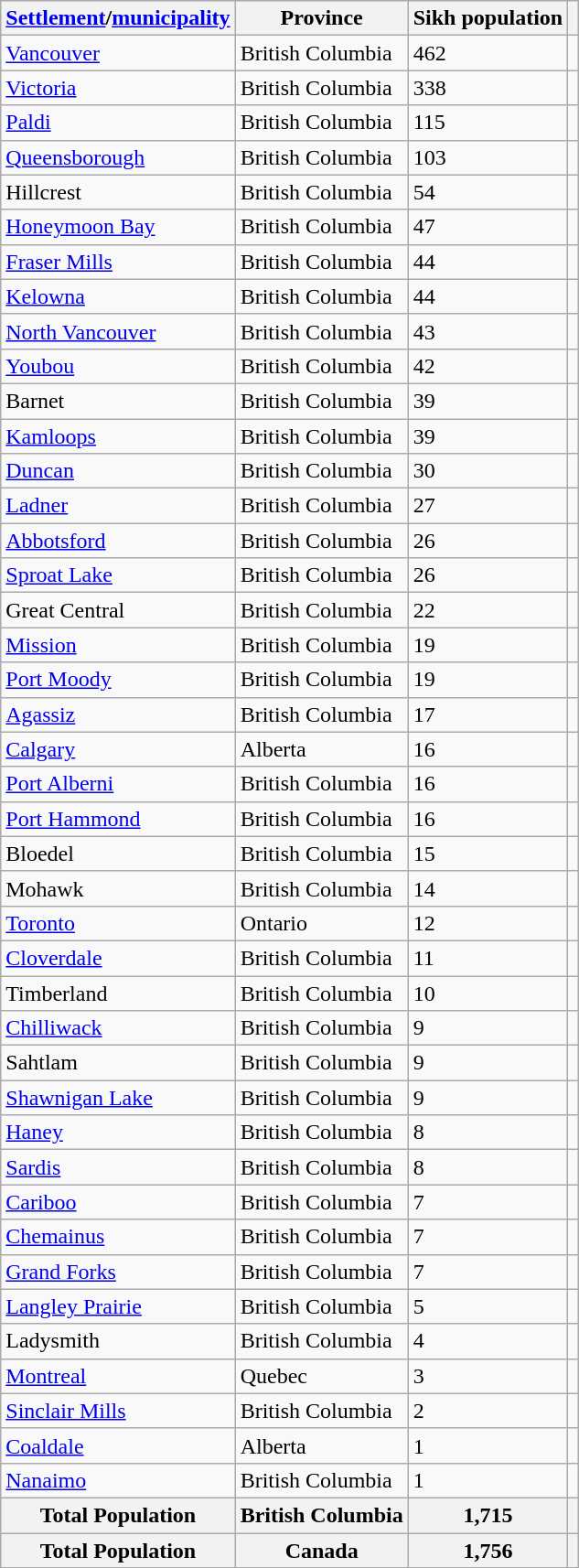<table class="wikitable sortable">
<tr>
<th><a href='#'>Settlement</a>/<a href='#'>municipality</a></th>
<th>Province</th>
<th>Sikh population</th>
<th></th>
</tr>
<tr>
<td><a href='#'>Vancouver</a></td>
<td>British Columbia</td>
<td>462</td>
<td></td>
</tr>
<tr>
<td><a href='#'>Victoria</a></td>
<td>British Columbia</td>
<td>338</td>
<td></td>
</tr>
<tr>
<td><a href='#'>Paldi</a></td>
<td>British Columbia</td>
<td>115</td>
<td></td>
</tr>
<tr>
<td><a href='#'>Queensborough</a></td>
<td>British Columbia</td>
<td>103</td>
<td></td>
</tr>
<tr>
<td>Hillcrest</td>
<td>British Columbia</td>
<td>54</td>
<td></td>
</tr>
<tr>
<td><a href='#'>Honeymoon Bay</a></td>
<td>British Columbia</td>
<td>47</td>
<td></td>
</tr>
<tr>
<td><a href='#'>Fraser Mills</a></td>
<td>British Columbia</td>
<td>44</td>
<td></td>
</tr>
<tr>
<td><a href='#'>Kelowna</a></td>
<td>British Columbia</td>
<td>44</td>
<td></td>
</tr>
<tr>
<td><a href='#'>North Vancouver</a></td>
<td>British Columbia</td>
<td>43</td>
<td></td>
</tr>
<tr>
<td><a href='#'>Youbou</a></td>
<td>British Columbia</td>
<td>42</td>
<td></td>
</tr>
<tr>
<td>Barnet</td>
<td>British Columbia</td>
<td>39</td>
<td></td>
</tr>
<tr>
<td><a href='#'>Kamloops</a></td>
<td>British Columbia</td>
<td>39</td>
<td></td>
</tr>
<tr>
<td><a href='#'>Duncan</a></td>
<td>British Columbia</td>
<td>30</td>
<td></td>
</tr>
<tr>
<td><a href='#'>Ladner</a></td>
<td>British Columbia</td>
<td>27</td>
<td></td>
</tr>
<tr>
<td><a href='#'>Abbotsford</a></td>
<td>British Columbia</td>
<td>26</td>
<td></td>
</tr>
<tr>
<td><a href='#'>Sproat Lake</a></td>
<td>British Columbia</td>
<td>26</td>
<td></td>
</tr>
<tr>
<td>Great Central</td>
<td>British Columbia</td>
<td>22</td>
<td></td>
</tr>
<tr>
<td><a href='#'>Mission</a></td>
<td>British Columbia</td>
<td>19</td>
<td></td>
</tr>
<tr>
<td><a href='#'>Port Moody</a></td>
<td>British Columbia</td>
<td>19</td>
<td></td>
</tr>
<tr>
<td><a href='#'>Agassiz</a></td>
<td>British Columbia</td>
<td>17</td>
<td></td>
</tr>
<tr>
<td><a href='#'>Calgary</a></td>
<td>Alberta</td>
<td>16</td>
<td></td>
</tr>
<tr>
<td><a href='#'>Port Alberni</a></td>
<td>British Columbia</td>
<td>16</td>
<td></td>
</tr>
<tr>
<td><a href='#'>Port Hammond</a></td>
<td>British Columbia</td>
<td>16</td>
<td></td>
</tr>
<tr>
<td>Bloedel</td>
<td>British Columbia</td>
<td>15</td>
<td></td>
</tr>
<tr>
<td>Mohawk</td>
<td>British Columbia</td>
<td>14</td>
<td></td>
</tr>
<tr>
<td><a href='#'>Toronto</a></td>
<td>Ontario</td>
<td>12</td>
<td></td>
</tr>
<tr>
<td><a href='#'>Cloverdale</a></td>
<td>British Columbia</td>
<td>11</td>
<td></td>
</tr>
<tr>
<td>Timberland</td>
<td>British Columbia</td>
<td>10</td>
<td></td>
</tr>
<tr>
<td><a href='#'>Chilliwack</a></td>
<td>British Columbia</td>
<td>9</td>
<td></td>
</tr>
<tr>
<td>Sahtlam</td>
<td>British Columbia</td>
<td>9</td>
<td></td>
</tr>
<tr>
<td><a href='#'>Shawnigan Lake</a></td>
<td>British Columbia</td>
<td>9</td>
<td></td>
</tr>
<tr>
<td><a href='#'>Haney</a></td>
<td>British Columbia</td>
<td>8</td>
<td></td>
</tr>
<tr>
<td><a href='#'>Sardis</a></td>
<td>British Columbia</td>
<td>8</td>
<td></td>
</tr>
<tr>
<td><a href='#'>Cariboo</a></td>
<td>British Columbia</td>
<td>7</td>
<td></td>
</tr>
<tr>
<td><a href='#'>Chemainus</a></td>
<td>British Columbia</td>
<td>7</td>
<td></td>
</tr>
<tr>
<td><a href='#'>Grand Forks</a></td>
<td>British Columbia</td>
<td>7</td>
<td></td>
</tr>
<tr>
<td><a href='#'>Langley Prairie</a></td>
<td>British Columbia</td>
<td>5</td>
<td></td>
</tr>
<tr>
<td>Ladysmith</td>
<td>British Columbia</td>
<td>4</td>
<td></td>
</tr>
<tr>
<td><a href='#'>Montreal</a></td>
<td>Quebec</td>
<td>3</td>
<td></td>
</tr>
<tr>
<td><a href='#'>Sinclair Mills</a></td>
<td>British Columbia</td>
<td>2</td>
<td></td>
</tr>
<tr>
<td><a href='#'>Coaldale</a></td>
<td>Alberta</td>
<td>1</td>
<td></td>
</tr>
<tr>
<td><a href='#'>Nanaimo</a></td>
<td>British Columbia</td>
<td>1</td>
<td></td>
</tr>
<tr>
<th>Total Population</th>
<th>British Columbia</th>
<th>1,715</th>
<th></th>
</tr>
<tr>
<th>Total Population</th>
<th>Canada</th>
<th>1,756</th>
<th></th>
</tr>
</table>
